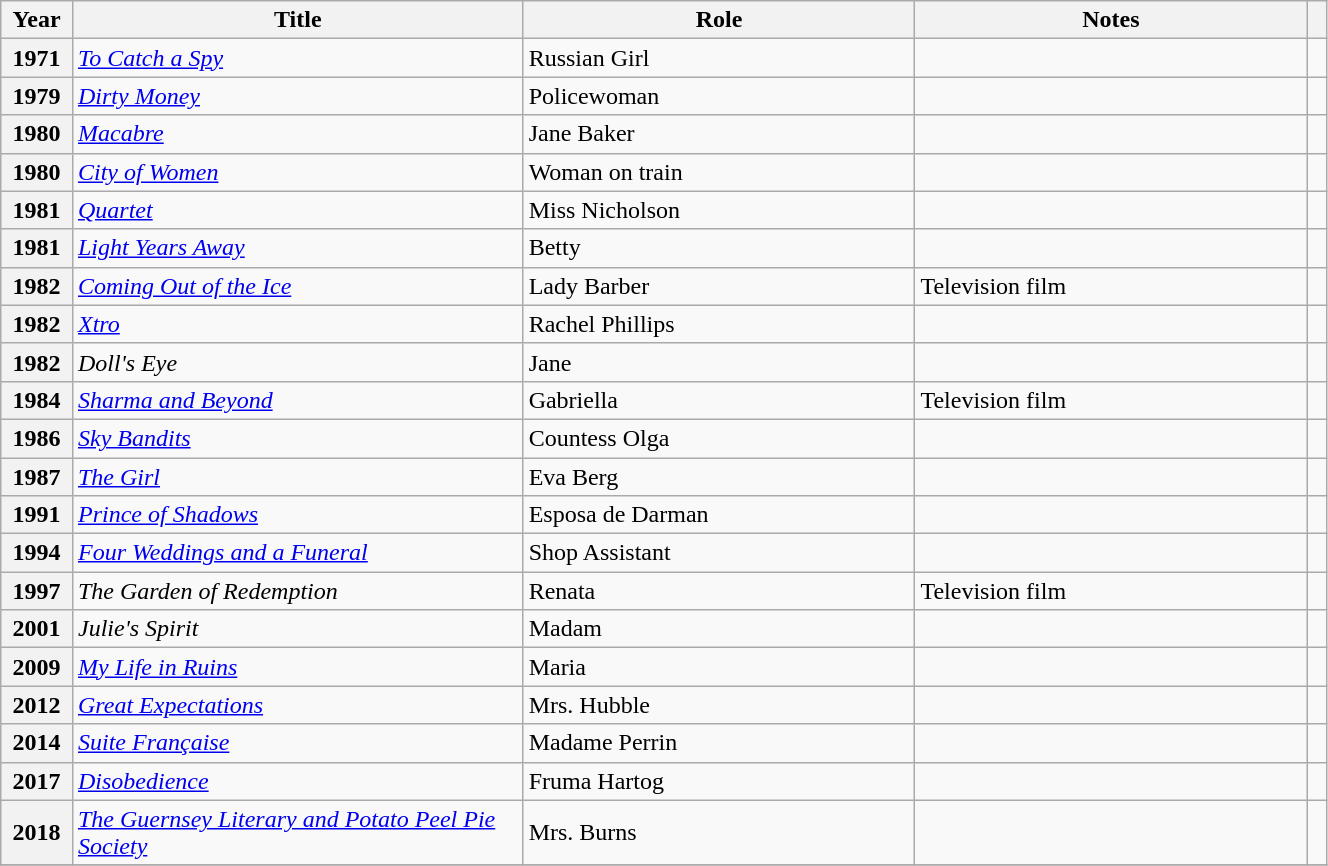<table class="wikitable plainrowheaders sortable" style="margin-right: 0; width:70%">
<tr>
<th style="width:2%">Year</th>
<th style="width:23%">Title</th>
<th style="width:20%">Role</th>
<th style="width:20%">Notes</th>
<th style="width:1%" class="unsortable"></th>
</tr>
<tr>
<th scope="row">1971</th>
<td><em><a href='#'>To Catch a Spy</a></em></td>
<td>Russian Girl</td>
<td></td>
<td style="text-align:center;"></td>
</tr>
<tr>
<th scope="row">1979</th>
<td><em><a href='#'>Dirty Money</a></em></td>
<td>Policewoman</td>
<td></td>
<td style="text-align:center;"></td>
</tr>
<tr>
<th scope="row">1980</th>
<td><em><a href='#'>Macabre</a></em></td>
<td>Jane Baker</td>
<td></td>
<td style="text-align:center;"></td>
</tr>
<tr>
<th scope="row">1980</th>
<td><em><a href='#'>City of Women</a></em></td>
<td>Woman on train</td>
<td></td>
<td style="text-align:center;"></td>
</tr>
<tr>
<th scope="row">1981</th>
<td><em><a href='#'>Quartet</a></em></td>
<td>Miss Nicholson</td>
<td></td>
<td style="text-align:center;"></td>
</tr>
<tr>
<th scope="row">1981</th>
<td><em><a href='#'>Light Years Away</a></em></td>
<td>Betty</td>
<td></td>
<td style="text-align:center;"></td>
</tr>
<tr>
<th scope="row">1982</th>
<td><em><a href='#'>Coming Out of the Ice</a></em></td>
<td>Lady Barber</td>
<td>Television film</td>
<td style="text-align:center;"></td>
</tr>
<tr>
<th scope="row">1982</th>
<td><em><a href='#'>Xtro</a></em></td>
<td>Rachel Phillips</td>
<td></td>
<td style="text-align:center;"></td>
</tr>
<tr>
<th scope="row">1982</th>
<td><em>Doll's Eye</em></td>
<td>Jane</td>
<td></td>
<td style="text-align:center;"></td>
</tr>
<tr>
<th scope="row">1984</th>
<td><em><a href='#'>Sharma and Beyond</a></em></td>
<td>Gabriella</td>
<td>Television film</td>
<td style="text-align:center;"></td>
</tr>
<tr>
<th scope="row">1986</th>
<td><em><a href='#'>Sky Bandits</a></em></td>
<td>Countess Olga</td>
<td></td>
<td style="text-align:center;"></td>
</tr>
<tr>
<th scope="row">1987</th>
<td><em><a href='#'>The Girl</a></em></td>
<td>Eva Berg</td>
<td></td>
<td style="text-align:center;"></td>
</tr>
<tr>
<th scope="row">1991</th>
<td><em><a href='#'>Prince of Shadows</a></em></td>
<td>Esposa de Darman</td>
<td></td>
<td style="text-align:center;"></td>
</tr>
<tr>
<th scope="row">1994</th>
<td><em><a href='#'>Four Weddings and a Funeral</a></em></td>
<td>Shop Assistant</td>
<td></td>
<td style="text-align:center;"></td>
</tr>
<tr>
<th scope="row">1997</th>
<td><em>The Garden of Redemption</em></td>
<td>Renata</td>
<td>Television film</td>
<td style="text-align:center;"></td>
</tr>
<tr>
<th scope="row">2001</th>
<td><em>Julie's Spirit</em></td>
<td>Madam</td>
<td></td>
<td style="text-align:center;"></td>
</tr>
<tr>
<th scope="row">2009</th>
<td><em><a href='#'>My Life in Ruins</a></em></td>
<td>Maria</td>
<td></td>
<td style="text-align:center;"></td>
</tr>
<tr>
<th scope="row">2012</th>
<td><em><a href='#'>Great Expectations</a></em></td>
<td>Mrs. Hubble</td>
<td></td>
<td style="text-align:center;"></td>
</tr>
<tr>
<th scope="row">2014</th>
<td><em><a href='#'>Suite Française</a></em></td>
<td>Madame Perrin</td>
<td></td>
<td style="text-align:center;"></td>
</tr>
<tr>
<th scope="row">2017</th>
<td><em><a href='#'>Disobedience</a></em></td>
<td>Fruma Hartog</td>
<td></td>
<td style="text-align:center;"></td>
</tr>
<tr>
<th scope="row">2018</th>
<td><em><a href='#'>The Guernsey Literary and Potato Peel Pie Society</a></em></td>
<td>Mrs. Burns</td>
<td></td>
<td style="text-align:center;"></td>
</tr>
<tr>
</tr>
</table>
